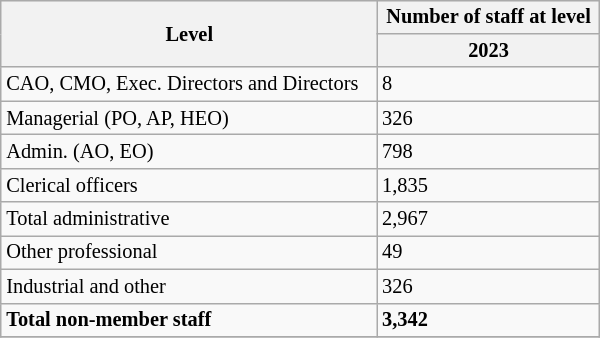<table class="wikitable" style="width:400px; clear:both; float:right; font-size:85%">
<tr>
<th rowspan = 2>Level</th>
<th colspan = 1>Number of staff at level</th>
</tr>
<tr>
<th>2023</th>
</tr>
<tr>
<td>CAO, CMO, Exec. Directors and Directors</td>
<td>8</td>
</tr>
<tr>
<td>Managerial (PO, AP, HEO)</td>
<td>326</td>
</tr>
<tr>
<td>Admin. (AO, EO)</td>
<td>798</td>
</tr>
<tr>
<td>Clerical officers</td>
<td>1,835</td>
</tr>
<tr>
<td>Total administrative</td>
<td>2,967</td>
</tr>
<tr>
<td>Other professional</td>
<td>49</td>
</tr>
<tr>
<td>Industrial and other</td>
<td>326</td>
</tr>
<tr>
<td><strong>Total non-member staff</strong></td>
<td><strong>3,342</strong></td>
</tr>
<tr>
</tr>
</table>
